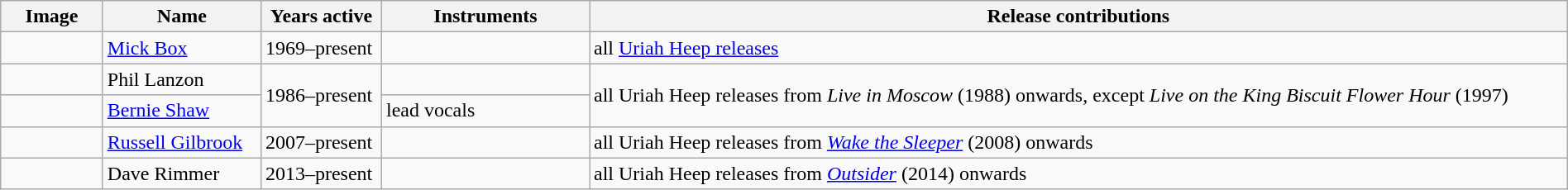<table class="wikitable" border="1" width=100%>
<tr>
<th width="75">Image</th>
<th width="120">Name</th>
<th width="90">Years active</th>
<th width="160">Instruments</th>
<th>Release contributions</th>
</tr>
<tr>
<td></td>
<td><a href='#'>Mick Box</a></td>
<td>1969–present</td>
<td></td>
<td>all <a href='#'>Uriah Heep releases</a></td>
</tr>
<tr>
<td></td>
<td>Phil Lanzon</td>
<td rowspan="2">1986–present</td>
<td></td>
<td rowspan="2">all Uriah Heep releases from <em>Live in Moscow</em> (1988) onwards, except <em>Live on the King Biscuit Flower Hour</em> (1997)</td>
</tr>
<tr>
<td></td>
<td><a href='#'>Bernie Shaw</a></td>
<td>lead vocals</td>
</tr>
<tr>
<td></td>
<td><a href='#'>Russell Gilbrook</a></td>
<td>2007–present</td>
<td></td>
<td>all Uriah Heep releases from <em><a href='#'>Wake the Sleeper</a></em> (2008) onwards</td>
</tr>
<tr>
<td></td>
<td>Dave Rimmer</td>
<td>2013–present</td>
<td></td>
<td>all Uriah Heep releases from <em><a href='#'>Outsider</a></em> (2014) onwards</td>
</tr>
</table>
